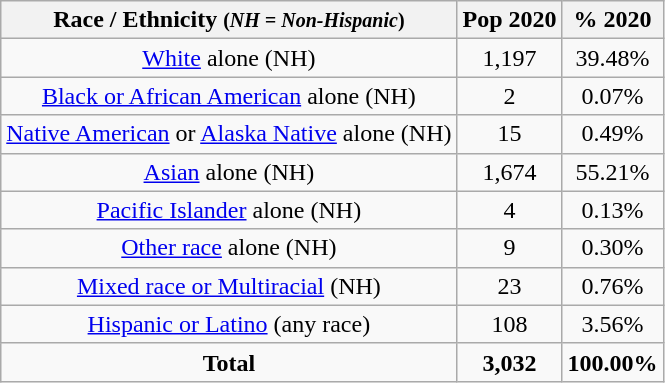<table class="wikitable" style="text-align:center;">
<tr>
<th>Race / Ethnicity <small>(<em>NH = Non-Hispanic</em>)</small></th>
<th>Pop 2020</th>
<th>% 2020</th>
</tr>
<tr>
<td><a href='#'>White</a> alone (NH)</td>
<td>1,197</td>
<td>39.48%</td>
</tr>
<tr>
<td><a href='#'>Black or African American</a> alone (NH)</td>
<td>2</td>
<td>0.07%</td>
</tr>
<tr>
<td><a href='#'>Native American</a> or <a href='#'>Alaska Native</a> alone (NH)</td>
<td>15</td>
<td>0.49%</td>
</tr>
<tr>
<td><a href='#'>Asian</a> alone (NH)</td>
<td>1,674</td>
<td>55.21%</td>
</tr>
<tr>
<td><a href='#'>Pacific Islander</a> alone (NH)</td>
<td>4</td>
<td>0.13%</td>
</tr>
<tr>
<td><a href='#'>Other race</a> alone (NH)</td>
<td>9</td>
<td>0.30%</td>
</tr>
<tr>
<td><a href='#'>Mixed race or Multiracial</a> (NH)</td>
<td>23</td>
<td>0.76%</td>
</tr>
<tr>
<td><a href='#'>Hispanic or Latino</a> (any race)</td>
<td>108</td>
<td>3.56%</td>
</tr>
<tr>
<td><strong>Total</strong></td>
<td><strong>3,032</strong></td>
<td><strong>100.00%</strong></td>
</tr>
</table>
